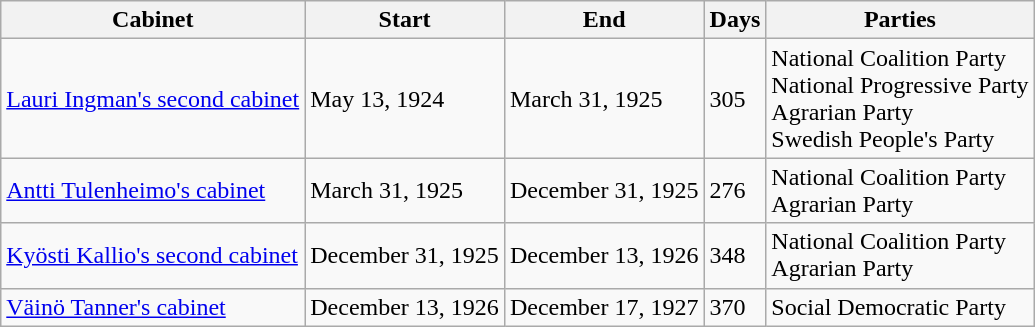<table class="wikitable">
<tr>
<th>Cabinet</th>
<th>Start</th>
<th>End</th>
<th>Days</th>
<th>Parties</th>
</tr>
<tr>
<td><a href='#'>Lauri Ingman's second cabinet</a></td>
<td>May 13, 1924</td>
<td>March 31, 1925</td>
<td>305</td>
<td>National Coalition Party<br>National Progressive Party<br>Agrarian Party<br>Swedish People's Party</td>
</tr>
<tr>
<td><a href='#'>Antti Tulenheimo's cabinet</a></td>
<td>March 31, 1925</td>
<td>December 31, 1925</td>
<td>276</td>
<td>National Coalition Party<br>Agrarian Party</td>
</tr>
<tr>
<td><a href='#'>Kyösti Kallio's second cabinet</a></td>
<td>December 31, 1925</td>
<td>December 13, 1926</td>
<td>348</td>
<td>National Coalition Party<br>Agrarian Party</td>
</tr>
<tr>
<td><a href='#'>Väinö Tanner's cabinet</a></td>
<td>December 13, 1926</td>
<td>December 17, 1927</td>
<td>370</td>
<td>Social Democratic Party</td>
</tr>
</table>
